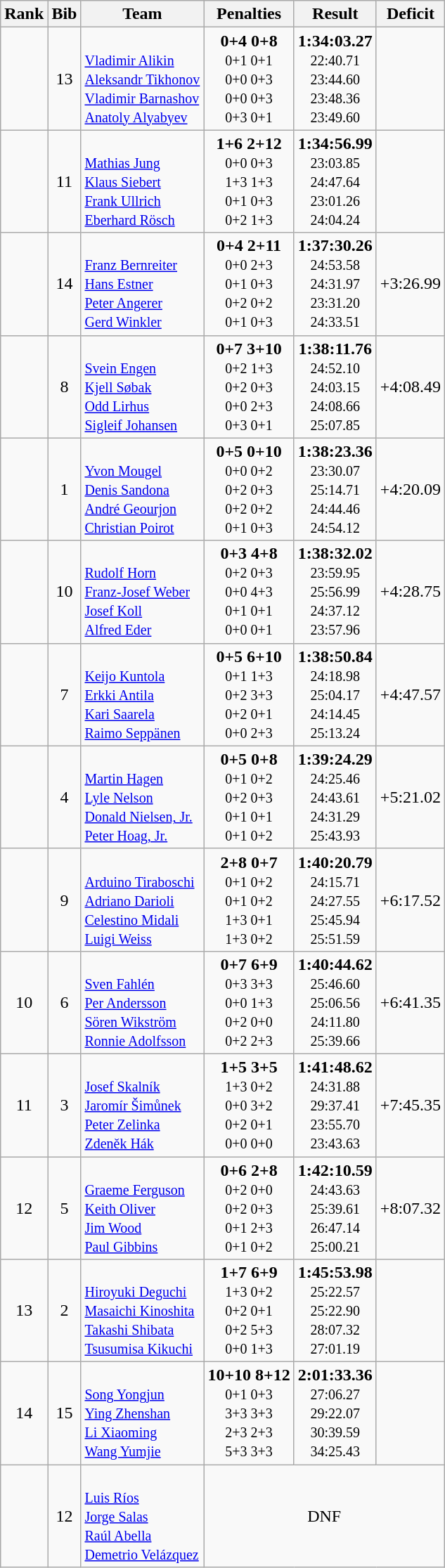<table class="wikitable sortable" style="text-align:center">
<tr>
<th>Rank</th>
<th>Bib</th>
<th>Team</th>
<th>Penalties</th>
<th>Result</th>
<th>Deficit</th>
</tr>
<tr>
<td></td>
<td>13</td>
<td align="left"><br><small><a href='#'>Vladimir Alikin</a><br><a href='#'>Aleksandr Tikhonov</a><br><a href='#'>Vladimir Barnashov</a><br><a href='#'>Anatoly Alyabyev</a></small></td>
<td><strong>0+4 0+8</strong><br><small>0+1 0+1<br>0+0 0+3<br>0+0 0+3<br>0+3 0+1</small></td>
<td><strong>1:34:03.27</strong><br><small>22:40.71<br>23:44.60<br>23:48.36<br>23:49.60</small></td>
<td></td>
</tr>
<tr>
<td></td>
<td>11</td>
<td align="left"><br><small><a href='#'>Mathias Jung</a><br><a href='#'>Klaus Siebert</a><br><a href='#'>Frank Ullrich</a><br><a href='#'>Eberhard Rösch</a></small></td>
<td><strong>1+6 2+12</strong><br><small>0+0 0+3<br>1+3 1+3<br>0+1 0+3<br>0+2 1+3</small></td>
<td><strong>1:34:56.99</strong><br><small>23:03.85<br>24:47.64<br>23:01.26<br>24:04.24</small></td>
<td></td>
</tr>
<tr>
<td></td>
<td>14</td>
<td align="left"><br><small><a href='#'>Franz Bernreiter</a><br><a href='#'>Hans Estner</a><br><a href='#'>Peter Angerer</a><br><a href='#'>Gerd Winkler</a></small></td>
<td><strong>0+4 2+11</strong><br><small>0+0 2+3<br>0+1 0+3<br>0+2 0+2<br>0+1 0+3</small></td>
<td><strong>1:37:30.26</strong><br><small>24:53.58<br>24:31.97<br>23:31.20<br>24:33.51</small></td>
<td>+3:26.99</td>
</tr>
<tr>
<td></td>
<td>8</td>
<td align="left"><br><small><a href='#'>Svein Engen</a><br><a href='#'>Kjell Søbak</a><br><a href='#'>Odd Lirhus</a><br><a href='#'>Sigleif Johansen</a></small></td>
<td><strong>0+7 3+10</strong><br><small>0+2 1+3<br>0+2 0+3<br>0+0 2+3<br>0+3 0+1</small></td>
<td><strong>1:38:11.76</strong><br><small>24:52.10<br>24:03.15<br>24:08.66<br>25:07.85</small></td>
<td>+4:08.49</td>
</tr>
<tr>
<td></td>
<td>1</td>
<td align="left"><br><small><a href='#'>Yvon Mougel</a><br><a href='#'>Denis Sandona</a><br><a href='#'>André Geourjon</a><br><a href='#'>Christian Poirot</a></small></td>
<td><strong>0+5 0+10</strong><br><small>0+0 0+2<br>0+2 0+3<br>0+2 0+2<br>0+1 0+3</small></td>
<td><strong>1:38:23.36</strong><br><small>23:30.07<br>25:14.71<br>24:44.46<br>24:54.12</small></td>
<td>+4:20.09</td>
</tr>
<tr>
<td></td>
<td>10</td>
<td align="left"><br><small><a href='#'>Rudolf Horn</a><br><a href='#'>Franz-Josef Weber</a><br><a href='#'>Josef Koll</a><br><a href='#'>Alfred Eder</a></small></td>
<td><strong>0+3 4+8</strong><br><small>0+2 0+3<br>0+0 4+3<br>0+1 0+1<br>0+0 0+1</small></td>
<td><strong>1:38:32.02</strong><br><small>23:59.95<br>25:56.99<br>24:37.12<br>23:57.96</small></td>
<td>+4:28.75</td>
</tr>
<tr>
<td></td>
<td>7</td>
<td align="left"><br><small><a href='#'>Keijo Kuntola</a><br><a href='#'>Erkki Antila</a><br><a href='#'>Kari Saarela</a><br><a href='#'>Raimo Seppänen</a></small></td>
<td><strong>0+5 6+10</strong><br><small>0+1 1+3<br>0+2 3+3<br>0+2 0+1<br>0+0 2+3</small></td>
<td><strong>1:38:50.84</strong><br><small>24:18.98<br>25:04.17<br>24:14.45<br>25:13.24</small></td>
<td>+4:47.57</td>
</tr>
<tr>
<td></td>
<td>4</td>
<td align="left"><br><small><a href='#'>Martin Hagen</a><br><a href='#'>Lyle Nelson</a><br><a href='#'>Donald Nielsen, Jr.</a><br><a href='#'>Peter Hoag, Jr.</a></small></td>
<td><strong>0+5 0+8</strong><br><small>0+1 0+2<br>0+2 0+3<br>0+1 0+1<br>0+1 0+2</small></td>
<td><strong>1:39:24.29</strong><br><small>24:25.46<br>24:43.61<br>24:31.29<br>25:43.93</small></td>
<td>+5:21.02</td>
</tr>
<tr>
<td></td>
<td>9</td>
<td align="left"><br><small><a href='#'>Arduino Tiraboschi</a><br><a href='#'>Adriano Darioli</a><br><a href='#'>Celestino Midali</a><br><a href='#'>Luigi Weiss</a></small></td>
<td><strong>2+8 0+7</strong><br><small>0+1 0+2<br>0+1 0+2<br>1+3 0+1<br>1+3 0+2</small></td>
<td><strong>1:40:20.79</strong><br><small>24:15.71<br>24:27.55<br>25:45.94<br>25:51.59</small></td>
<td>+6:17.52</td>
</tr>
<tr>
<td>10</td>
<td>6</td>
<td align="left"><br><small><a href='#'>Sven Fahlén</a><br><a href='#'>Per Andersson</a><br><a href='#'>Sören Wikström</a><br><a href='#'>Ronnie Adolfsson</a></small></td>
<td><strong>0+7 6+9</strong><br><small>0+3 3+3<br>0+0 1+3<br>0+2 0+0<br>0+2 2+3</small></td>
<td><strong>1:40:44.62</strong><br><small>25:46.60<br>25:06.56<br>24:11.80<br>25:39.66</small></td>
<td>+6:41.35</td>
</tr>
<tr>
<td>11</td>
<td>3</td>
<td align="left"><br><small><a href='#'>Josef Skalník</a><br><a href='#'>Jaromír Šimůnek</a><br><a href='#'>Peter Zelinka</a><br><a href='#'>Zdeněk Hák</a></small></td>
<td><strong>1+5 3+5</strong><br><small>1+3 0+2<br>0+0 3+2<br>0+2 0+1<br>0+0 0+0</small></td>
<td><strong>1:41:48.62</strong><br><small>24:31.88<br>29:37.41<br>23:55.70<br>23:43.63</small></td>
<td>+7:45.35</td>
</tr>
<tr>
<td>12</td>
<td>5</td>
<td align="left"><br><small><a href='#'>Graeme Ferguson</a><br><a href='#'>Keith Oliver</a><br><a href='#'>Jim Wood</a><br><a href='#'>Paul Gibbins</a></small></td>
<td><strong>0+6 2+8</strong><br><small>0+2 0+0<br>0+2 0+3<br>0+1 2+3<br>0+1 0+2</small></td>
<td><strong>1:42:10.59</strong><br><small>24:43.63<br>25:39.61<br>26:47.14<br>25:00.21</small></td>
<td>+8:07.32</td>
</tr>
<tr>
<td>13</td>
<td>2</td>
<td align="left"><br><small><a href='#'>Hiroyuki Deguchi</a><br><a href='#'>Masaichi Kinoshita</a><br><a href='#'>Takashi Shibata</a><br><a href='#'>Tsusumisa Kikuchi</a></small></td>
<td><strong>1+7 6+9</strong><br><small>1+3 0+2<br>0+2 0+1<br>0+2 5+3<br>0+0 1+3</small></td>
<td><strong>1:45:53.98</strong><br><small>25:22.57<br>25:22.90<br>28:07.32<br>27:01.19</small></td>
<td></td>
</tr>
<tr>
<td>14</td>
<td>15</td>
<td align="left"><br><small><a href='#'>Song Yongjun</a><br><a href='#'>Ying Zhenshan</a><br><a href='#'>Li Xiaoming</a><br><a href='#'>Wang Yumjie</a></small></td>
<td><strong>10+10 8+12</strong><br><small>0+1 0+3<br>3+3 3+3<br>2+3 2+3<br>5+3 3+3</small></td>
<td><strong>2:01:33.36</strong><br><small>27:06.27<br>29:22.07<br>30:39.59<br>34:25.43</small></td>
<td></td>
</tr>
<tr>
<td></td>
<td>12</td>
<td align="left"><br><small><a href='#'>Luis Ríos</a><br><a href='#'>Jorge Salas</a><br><a href='#'>Raúl Abella</a><br><a href='#'>Demetrio Velázquez</a></small></td>
<td colspan=3>DNF</td>
</tr>
</table>
